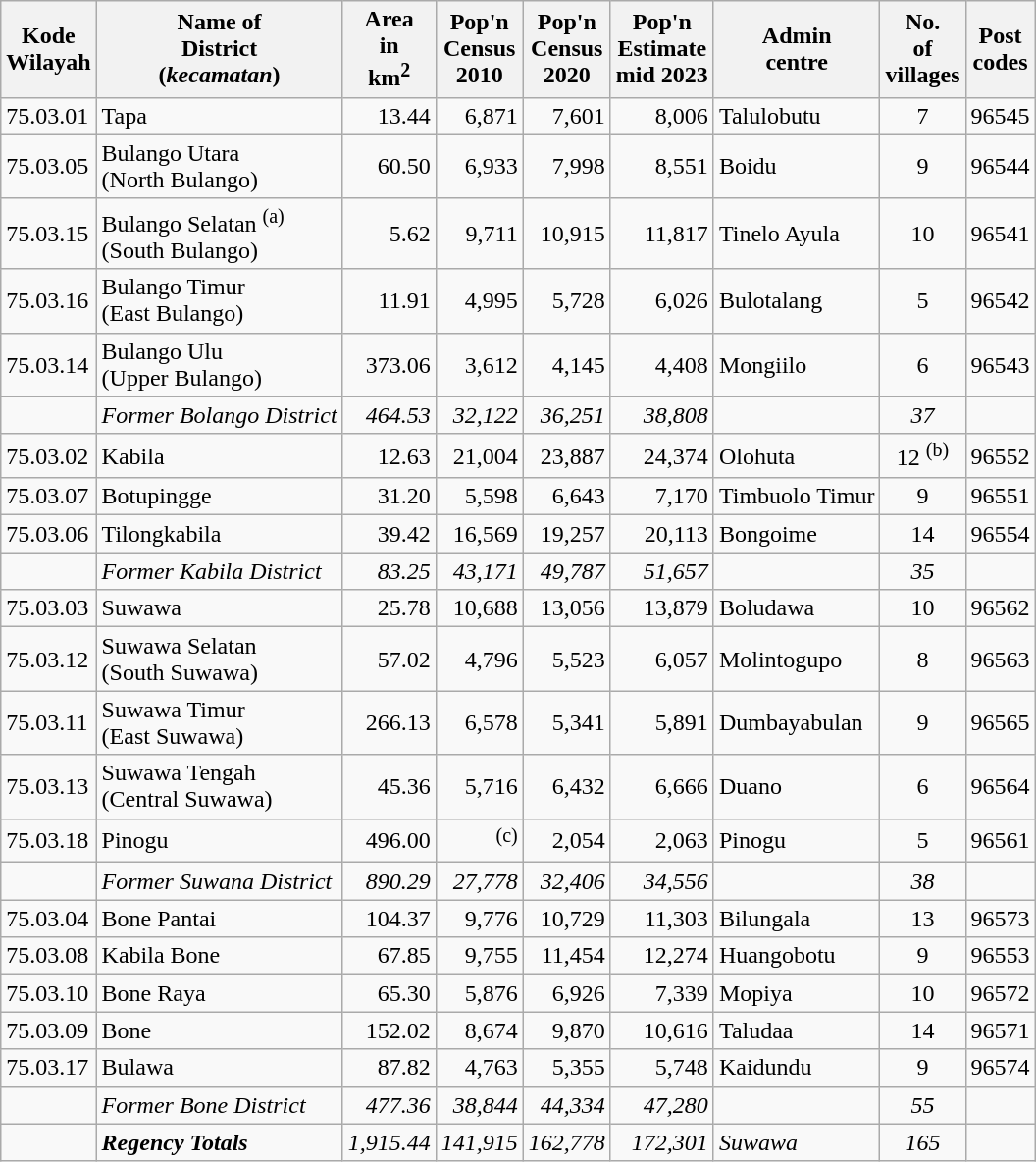<table class="sortable wikitable">
<tr>
<th>Kode <br>Wilayah</th>
<th>Name of<br>District<br>(<em>kecamatan</em>)</th>
<th>Area <br>in<br> km<sup>2</sup></th>
<th>Pop'n<br>Census<br>2010</th>
<th>Pop'n<br>Census<br>2020</th>
<th>Pop'n<br>Estimate<br>mid 2023</th>
<th>Admin<br>centre</th>
<th>No.<br>of<br>villages</th>
<th>Post<br>codes</th>
</tr>
<tr>
<td>75.03.01</td>
<td>Tapa</td>
<td align="right">13.44</td>
<td align="right">6,871</td>
<td align="right">7,601</td>
<td align="right">8,006</td>
<td>Talulobutu</td>
<td align="center">7</td>
<td>96545</td>
</tr>
<tr>
<td>75.03.05</td>
<td>Bulango Utara <br> (North Bulango)</td>
<td align="right">60.50</td>
<td align="right">6,933</td>
<td align="right">7,998</td>
<td align="right">8,551</td>
<td>Boidu</td>
<td align="center">9</td>
<td>96544</td>
</tr>
<tr>
<td>75.03.15</td>
<td>Bulango Selatan <sup>(a)</sup> <br> (South Bulango)</td>
<td align="right">5.62</td>
<td align="right">9,711</td>
<td align="right">10,915</td>
<td align="right">11,817</td>
<td>Tinelo Ayula</td>
<td align="center">10</td>
<td>96541</td>
</tr>
<tr>
<td>75.03.16</td>
<td>Bulango Timur <br> (East Bulango)</td>
<td align="right">11.91</td>
<td align="right">4,995</td>
<td align="right">5,728</td>
<td align="right">6,026</td>
<td>Bulotalang</td>
<td align="center">5</td>
<td>96542</td>
</tr>
<tr>
<td>75.03.14</td>
<td>Bulango Ulu <br> (Upper Bulango)</td>
<td align="right">373.06</td>
<td align="right">3,612</td>
<td align="right">4,145</td>
<td align="right">4,408</td>
<td>Mongiilo</td>
<td align="center">6</td>
<td>96543</td>
</tr>
<tr>
<td></td>
<td><em>Former Bolango District</em></td>
<td align="right"><em>464.53</em></td>
<td align="right"><em>32,122</em></td>
<td align="right"><em>36,251</em></td>
<td align="right"><em>38,808</em></td>
<td></td>
<td align="center"><em>37</em></td>
<td></td>
</tr>
<tr>
<td>75.03.02</td>
<td>Kabila</td>
<td align="right">12.63</td>
<td align="right">21,004</td>
<td align="right">23,887</td>
<td align="right">24,374</td>
<td>Olohuta</td>
<td align="center">12 <sup>(b)</sup></td>
<td>96552</td>
</tr>
<tr>
<td>75.03.07</td>
<td>Botupingge</td>
<td align="right">31.20</td>
<td align="right">5,598</td>
<td align="right">6,643</td>
<td align="right">7,170</td>
<td>Timbuolo Timur</td>
<td align="center">9</td>
<td>96551</td>
</tr>
<tr>
<td>75.03.06</td>
<td>Tilongkabila</td>
<td align="right">39.42</td>
<td align="right">16,569</td>
<td align="right">19,257</td>
<td align="right">20,113</td>
<td>Bongoime</td>
<td align="center">14</td>
<td>96554</td>
</tr>
<tr>
<td></td>
<td><em>Former Kabila District</em></td>
<td align="right"><em>83.25</em></td>
<td align="right"><em>43,171</em></td>
<td align="right"><em>49,787</em></td>
<td align="right"><em>51,657</em></td>
<td></td>
<td align="center"><em>35</em></td>
<td></td>
</tr>
<tr>
<td>75.03.03</td>
<td>Suwawa</td>
<td align="right">25.78</td>
<td align="right">10,688</td>
<td align="right">13,056</td>
<td align="right">13,879</td>
<td>Boludawa</td>
<td align="center">10</td>
<td>96562</td>
</tr>
<tr>
<td>75.03.12</td>
<td>Suwawa Selatan <br> (South Suwawa)</td>
<td align="right">57.02</td>
<td align="right">4,796</td>
<td align="right">5,523</td>
<td align="right">6,057</td>
<td>Molintogupo</td>
<td align="center">8</td>
<td>96563</td>
</tr>
<tr>
<td>75.03.11</td>
<td>Suwawa Timur <br> (East Suwawa)</td>
<td align="right">266.13</td>
<td align="right">6,578</td>
<td align="right">5,341</td>
<td align="right">5,891</td>
<td>Dumbayabulan</td>
<td align="center">9</td>
<td>96565</td>
</tr>
<tr>
<td>75.03.13</td>
<td>Suwawa Tengah <br> (Central Suwawa)</td>
<td align="right">45.36</td>
<td align="right">5,716</td>
<td align="right">6,432</td>
<td align="right">6,666</td>
<td>Duano</td>
<td align="center">6</td>
<td>96564</td>
</tr>
<tr>
<td>75.03.18</td>
<td>Pinogu</td>
<td align="right">496.00</td>
<td align="right"><sup>(c)</sup></td>
<td align="right">2,054</td>
<td align="right">2,063</td>
<td>Pinogu</td>
<td align="center">5</td>
<td>96561</td>
</tr>
<tr>
<td></td>
<td><em>Former Suwana District</em></td>
<td align="right"><em>890.29</em></td>
<td align="right"><em>27,778</em></td>
<td align="right"><em>32,406</em></td>
<td align="right"><em>34,556</em></td>
<td></td>
<td align="center"><em>38</em></td>
<td></td>
</tr>
<tr>
<td>75.03.04</td>
<td>Bone Pantai</td>
<td align="right">104.37</td>
<td align="right">9,776</td>
<td align="right">10,729</td>
<td align="right">11,303</td>
<td>Bilungala</td>
<td align="center">13</td>
<td>96573</td>
</tr>
<tr>
<td>75.03.08</td>
<td>Kabila Bone</td>
<td align="right">67.85</td>
<td align="right">9,755</td>
<td align="right">11,454</td>
<td align="right">12,274</td>
<td>Huangobotu</td>
<td align="center">9</td>
<td>96553</td>
</tr>
<tr>
<td>75.03.10</td>
<td>Bone Raya</td>
<td align="right">65.30</td>
<td align="right">5,876</td>
<td align="right">6,926</td>
<td align="right">7,339</td>
<td>Mopiya</td>
<td align="center">10</td>
<td>96572</td>
</tr>
<tr>
<td>75.03.09</td>
<td>Bone</td>
<td align="right">152.02</td>
<td align="right">8,674</td>
<td align="right">9,870</td>
<td align="right">10,616</td>
<td>Taludaa</td>
<td align="center">14</td>
<td>96571</td>
</tr>
<tr>
<td>75.03.17</td>
<td>Bulawa</td>
<td align="right">87.82</td>
<td align="right">4,763</td>
<td align="right">5,355</td>
<td align="right">5,748</td>
<td>Kaidundu</td>
<td align="center">9</td>
<td>96574</td>
</tr>
<tr>
<td></td>
<td><em>Former Bone District</em></td>
<td align="right"><em>477.36</em></td>
<td align="right"><em>38,844</em></td>
<td align="right"><em>44,334</em></td>
<td align="right"><em>47,280</em></td>
<td></td>
<td align="center"><em>55</em></td>
<td></td>
</tr>
<tr>
<td></td>
<td><strong><em>Regency Totals</em></strong></td>
<td align="right"><em>1,915.44</em></td>
<td align="right"><em>141,915</em></td>
<td align="right"><em>162,778</em></td>
<td align="right"><em>172,301</em></td>
<td><em>Suwawa</em></td>
<td align="center"><em>165</em></td>
<td></td>
</tr>
</table>
